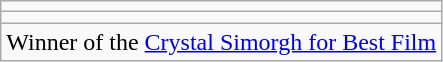<table class="wikitable">
<tr>
<td height:20px; width:20px></td>
</tr>
<tr>
<td height:20px; width:20px></td>
</tr>
<tr>
<td height:20px; width:20px> Winner of the <a href='#'>Crystal Simorgh for Best Film</a></td>
</tr>
</table>
